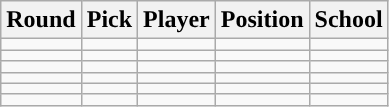<table class="wikitable" style="text-align:center">
<tr>
<th scope="col">Round</th>
<th scope="col">Pick</th>
<th scope="col">Player</th>
<th scope="col">Position</th>
<th scope="col">School</th>
</tr>
<tr>
<td></td>
<td></td>
<td></td>
<td></td>
<td></td>
</tr>
<tr>
<td></td>
<td></td>
<td></td>
<td></td>
<td></td>
</tr>
<tr>
<td></td>
<td></td>
<td></td>
<td></td>
<td></td>
</tr>
<tr>
<td></td>
<td></td>
<td></td>
<td></td>
<td></td>
</tr>
<tr>
<td></td>
<td></td>
<td></td>
<td></td>
<td></td>
</tr>
<tr>
<td></td>
<td></td>
<td></td>
<td></td>
<td></td>
</tr>
</table>
